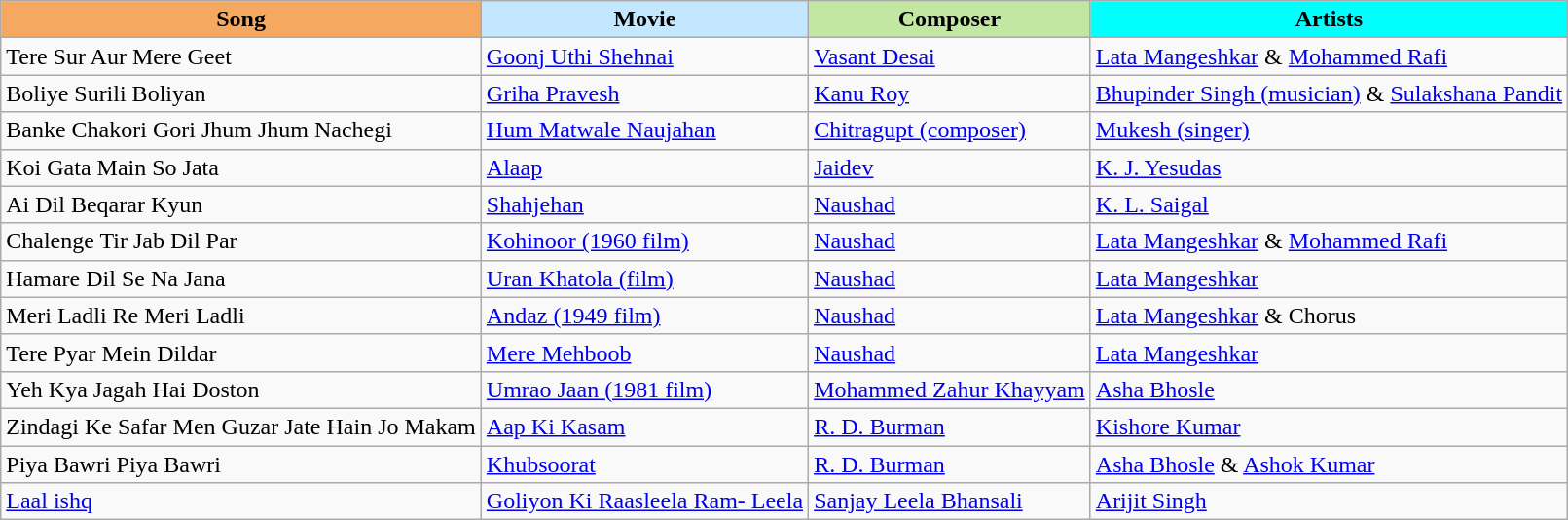<table class="wikitable sortable">
<tr>
<th style="background:#f4a860">Song</th>
<th style="background:#c2e7ff">Movie</th>
<th style="background:#c2e7a3">Composer</th>
<th style="background:#00ffff">Artists</th>
</tr>
<tr>
<td>Tere Sur Aur Mere Geet</td>
<td><a href='#'>Goonj Uthi Shehnai</a></td>
<td><a href='#'>Vasant Desai</a></td>
<td><a href='#'>Lata Mangeshkar</a> & <a href='#'>Mohammed Rafi</a></td>
</tr>
<tr>
<td>Boliye Surili Boliyan</td>
<td><a href='#'>Griha Pravesh</a></td>
<td><a href='#'>Kanu Roy</a></td>
<td><a href='#'>Bhupinder Singh (musician)</a> & <a href='#'>Sulakshana Pandit</a></td>
</tr>
<tr>
<td>Banke Chakori Gori Jhum Jhum Nachegi</td>
<td><a href='#'>Hum Matwale Naujahan</a></td>
<td><a href='#'>Chitragupt (composer)</a></td>
<td><a href='#'>Mukesh (singer)</a></td>
</tr>
<tr>
<td>Koi Gata Main So Jata</td>
<td><a href='#'>Alaap</a></td>
<td><a href='#'>Jaidev</a></td>
<td><a href='#'>K. J. Yesudas</a></td>
</tr>
<tr>
<td>Ai Dil Beqarar Kyun</td>
<td><a href='#'>Shahjehan</a></td>
<td><a href='#'>Naushad</a></td>
<td><a href='#'>K. L. Saigal</a></td>
</tr>
<tr>
<td>Chalenge Tir Jab Dil Par</td>
<td><a href='#'>Kohinoor (1960 film)</a></td>
<td><a href='#'>Naushad</a></td>
<td><a href='#'>Lata Mangeshkar</a> & <a href='#'>Mohammed Rafi</a></td>
</tr>
<tr>
<td>Hamare Dil Se Na Jana</td>
<td><a href='#'>Uran Khatola (film)</a></td>
<td><a href='#'>Naushad</a></td>
<td><a href='#'>Lata Mangeshkar</a></td>
</tr>
<tr>
<td>Meri Ladli Re Meri Ladli</td>
<td><a href='#'>Andaz (1949 film)</a></td>
<td><a href='#'>Naushad</a></td>
<td><a href='#'>Lata Mangeshkar</a> & Chorus</td>
</tr>
<tr>
<td>Tere Pyar Mein Dildar</td>
<td><a href='#'>Mere Mehboob</a></td>
<td><a href='#'>Naushad</a></td>
<td><a href='#'>Lata Mangeshkar</a></td>
</tr>
<tr>
<td>Yeh Kya Jagah Hai Doston</td>
<td><a href='#'>Umrao Jaan (1981 film)</a></td>
<td><a href='#'>Mohammed Zahur Khayyam</a></td>
<td><a href='#'>Asha Bhosle</a></td>
</tr>
<tr>
<td>Zindagi Ke Safar Men Guzar Jate Hain Jo Makam</td>
<td><a href='#'>Aap Ki Kasam</a></td>
<td><a href='#'>R. D. Burman</a></td>
<td><a href='#'>Kishore Kumar</a></td>
</tr>
<tr>
<td>Piya Bawri Piya Bawri</td>
<td><a href='#'>Khubsoorat</a></td>
<td><a href='#'>R. D. Burman</a></td>
<td><a href='#'>Asha Bhosle</a> & <a href='#'>Ashok Kumar</a></td>
</tr>
<tr>
<td><a href='#'>Laal ishq</a></td>
<td><a href='#'>Goliyon Ki Raasleela Ram- Leela</a></td>
<td><a href='#'>Sanjay Leela Bhansali</a></td>
<td><a href='#'>Arijit Singh</a></td>
</tr>
</table>
